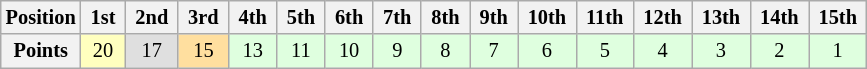<table class="wikitable" style="font-size:85%; text-align:center">
<tr>
<th>Position</th>
<th> 1st </th>
<th> 2nd </th>
<th> 3rd </th>
<th> 4th </th>
<th> 5th </th>
<th> 6th </th>
<th> 7th </th>
<th> 8th </th>
<th> 9th </th>
<th> 10th </th>
<th> 11th </th>
<th> 12th </th>
<th> 13th </th>
<th> 14th </th>
<th> 15th </th>
</tr>
<tr>
<th>Points</th>
<td style="background:#FFFFBF">20</td>
<td style="background:#DFDFDF">17</td>
<td style="background:#FFDF9F">15</td>
<td style="background:#DFFFDF">13</td>
<td style="background:#DFFFDF">11</td>
<td style="background:#DFFFDF">10</td>
<td style="background:#DFFFDF">9</td>
<td style="background:#DFFFDF">8</td>
<td style="background:#DFFFDF">7</td>
<td style="background:#DFFFDF">6</td>
<td style="background:#DFFFDF">5</td>
<td style="background:#DFFFDF">4</td>
<td style="background:#DFFFDF">3</td>
<td style="background:#DFFFDF">2</td>
<td style="background:#DFFFDF">1</td>
</tr>
</table>
